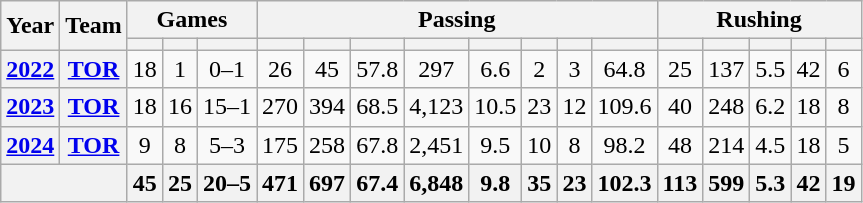<table class="wikitable" style="text-align:center;">
<tr>
<th rowspan="2">Year</th>
<th rowspan="2">Team</th>
<th colspan="3">Games</th>
<th colspan="8">Passing</th>
<th colspan="5">Rushing</th>
</tr>
<tr>
<th></th>
<th></th>
<th></th>
<th></th>
<th></th>
<th></th>
<th></th>
<th></th>
<th></th>
<th></th>
<th></th>
<th></th>
<th></th>
<th></th>
<th></th>
<th></th>
</tr>
<tr>
<th><a href='#'>2022</a></th>
<th><a href='#'>TOR</a></th>
<td>18</td>
<td>1</td>
<td>0–1</td>
<td>26</td>
<td>45</td>
<td>57.8</td>
<td>297</td>
<td>6.6</td>
<td>2</td>
<td>3</td>
<td>64.8</td>
<td>25</td>
<td>137</td>
<td>5.5</td>
<td>42</td>
<td>6</td>
</tr>
<tr>
<th><a href='#'>2023</a></th>
<th><a href='#'>TOR</a></th>
<td>18</td>
<td>16</td>
<td>15–1</td>
<td>270</td>
<td>394</td>
<td>68.5</td>
<td>4,123</td>
<td>10.5</td>
<td>23</td>
<td>12</td>
<td>109.6</td>
<td>40</td>
<td>248</td>
<td>6.2</td>
<td>18</td>
<td>8</td>
</tr>
<tr>
<th><a href='#'>2024</a></th>
<th><a href='#'>TOR</a></th>
<td>9</td>
<td>8</td>
<td>5–3</td>
<td>175</td>
<td>258</td>
<td>67.8</td>
<td>2,451</td>
<td>9.5</td>
<td>10</td>
<td>8</td>
<td>98.2</td>
<td>48</td>
<td>214</td>
<td>4.5</td>
<td>18</td>
<td>5</td>
</tr>
<tr>
<th colspan="2"></th>
<th>45</th>
<th>25</th>
<th>20–5</th>
<th>471</th>
<th>697</th>
<th>67.4</th>
<th>6,848</th>
<th>9.8</th>
<th>35</th>
<th>23</th>
<th>102.3</th>
<th>113</th>
<th>599</th>
<th>5.3</th>
<th>42</th>
<th>19</th>
</tr>
</table>
